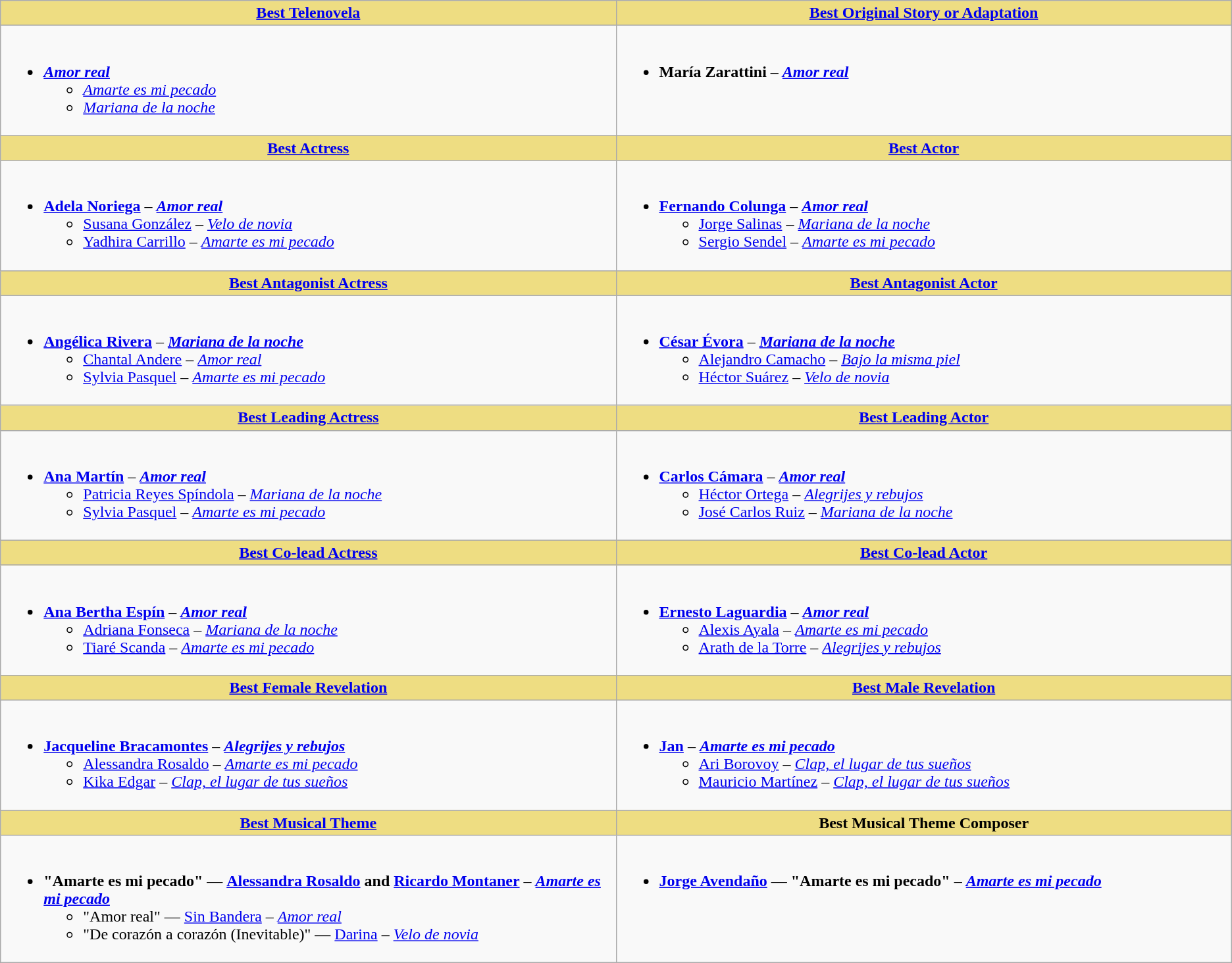<table class="wikitable">
<tr>
<th style="background:#EEDD82; width:50%"><a href='#'>Best Telenovela</a></th>
<th style="background:#EEDD82; width:50%"><a href='#'>Best Original Story or Adaptation</a></th>
</tr>
<tr>
<td valign="top"><br><ul><li><strong><em><a href='#'>Amor real</a></em></strong><ul><li><em><a href='#'>Amarte es mi pecado</a></em></li><li><em><a href='#'>Mariana de la noche</a></em></li></ul></li></ul></td>
<td valign="top"><br><ul><li><strong>María Zarattini</strong> – <strong><em><a href='#'>Amor real</a></em></strong></li></ul></td>
</tr>
<tr>
<th style="background:#EEDD82; width:50%"><a href='#'>Best Actress</a></th>
<th style="background:#EEDD82; width:50%"><a href='#'>Best Actor</a></th>
</tr>
<tr>
<td valign="top"><br><ul><li><strong><a href='#'>Adela Noriega</a></strong> – <strong><em><a href='#'>Amor real</a></em></strong><ul><li><a href='#'>Susana González</a> – <em><a href='#'>Velo de novia</a></em></li><li><a href='#'>Yadhira Carrillo</a> – <em><a href='#'>Amarte es mi pecado</a></em></li></ul></li></ul></td>
<td valign="top"><br><ul><li><strong><a href='#'>Fernando Colunga</a></strong> – <strong><em><a href='#'>Amor real</a></em></strong><ul><li><a href='#'>Jorge Salinas</a> – <em><a href='#'>Mariana de la noche</a></em></li><li><a href='#'>Sergio Sendel</a> – <em><a href='#'>Amarte es mi pecado</a></em></li></ul></li></ul></td>
</tr>
<tr>
<th style="background:#EEDD82; width:50%"><a href='#'>Best Antagonist Actress</a></th>
<th style="background:#EEDD82; width:50%"><a href='#'>Best Antagonist Actor</a></th>
</tr>
<tr>
<td valign="top"><br><ul><li><strong><a href='#'>Angélica Rivera</a></strong> – <strong><em><a href='#'>Mariana de la noche</a></em></strong><ul><li><a href='#'>Chantal Andere</a> – <em><a href='#'>Amor real</a></em></li><li><a href='#'>Sylvia Pasquel</a> – <em><a href='#'>Amarte es mi pecado</a></em></li></ul></li></ul></td>
<td valign="top"><br><ul><li><strong><a href='#'>César Évora</a></strong> – <strong><em><a href='#'>Mariana de la noche</a></em></strong><ul><li><a href='#'>Alejandro Camacho</a> – <em><a href='#'>Bajo la misma piel</a></em></li><li><a href='#'>Héctor Suárez</a> – <em><a href='#'>Velo de novia</a></em></li></ul></li></ul></td>
</tr>
<tr>
<th style="background:#EEDD82; width:50%"><a href='#'>Best Leading Actress</a></th>
<th style="background:#EEDD82; width:50%"><a href='#'>Best Leading Actor</a></th>
</tr>
<tr>
<td valign="top"><br><ul><li><strong><a href='#'>Ana Martín</a></strong> – <strong><em><a href='#'>Amor real</a></em></strong><ul><li><a href='#'>Patricia Reyes Spíndola</a> – <em><a href='#'>Mariana de la noche</a></em></li><li><a href='#'>Sylvia Pasquel</a> – <em><a href='#'>Amarte es mi pecado</a></em></li></ul></li></ul></td>
<td valign="top"><br><ul><li><strong><a href='#'>Carlos Cámara</a></strong> – <strong><em><a href='#'>Amor real</a></em></strong><ul><li><a href='#'>Héctor Ortega</a> – <em><a href='#'>Alegrijes y rebujos</a></em></li><li><a href='#'>José Carlos Ruiz</a> – <em><a href='#'>Mariana de la noche</a></em></li></ul></li></ul></td>
</tr>
<tr>
<th style="background:#EEDD82; width:50%"><a href='#'>Best Co-lead Actress</a></th>
<th style="background:#EEDD82; width:50%"><a href='#'>Best Co-lead Actor</a></th>
</tr>
<tr>
<td valign="top"><br><ul><li><strong><a href='#'>Ana Bertha Espín</a></strong> – <strong><em><a href='#'>Amor real</a></em></strong><ul><li><a href='#'>Adriana Fonseca</a> – <em><a href='#'>Mariana de la noche</a></em></li><li><a href='#'>Tiaré Scanda</a> – <em><a href='#'>Amarte es mi pecado</a></em></li></ul></li></ul></td>
<td valign="top"><br><ul><li><strong><a href='#'>Ernesto Laguardia</a></strong> – <strong><em><a href='#'>Amor real</a></em></strong><ul><li><a href='#'>Alexis Ayala</a> – <em><a href='#'>Amarte es mi pecado</a></em></li><li><a href='#'>Arath de la Torre</a> – <em><a href='#'>Alegrijes y rebujos</a></em></li></ul></li></ul></td>
</tr>
<tr>
<th style="background:#EEDD82; width:50%"><a href='#'>Best Female Revelation</a></th>
<th style="background:#EEDD82; width:50%"><a href='#'>Best Male Revelation</a></th>
</tr>
<tr>
<td valign="top"><br><ul><li><strong><a href='#'>Jacqueline Bracamontes</a></strong> – <strong><em><a href='#'>Alegrijes y rebujos</a></em></strong><ul><li><a href='#'>Alessandra Rosaldo</a> – <em><a href='#'>Amarte es mi pecado</a></em></li><li><a href='#'>Kika Edgar</a> – <em><a href='#'>Clap, el lugar de tus sueños</a></em></li></ul></li></ul></td>
<td valign="top"><br><ul><li><strong><a href='#'>Jan</a></strong> – <strong><em><a href='#'>Amarte es mi pecado</a></em></strong><ul><li><a href='#'>Ari Borovoy</a> – <em><a href='#'>Clap, el lugar de tus sueños</a></em></li><li><a href='#'>Mauricio Martínez</a> – <em><a href='#'>Clap, el lugar de tus sueños</a></em></li></ul></li></ul></td>
</tr>
<tr>
<th style="background:#EEDD82; width:50%"><a href='#'>Best Musical Theme</a></th>
<th style="background:#EEDD82; width:50%">Best Musical Theme Composer</th>
</tr>
<tr>
<td valign="top"><br><ul><li><strong>"Amarte es mi pecado"</strong> — <strong><a href='#'>Alessandra Rosaldo</a> and <a href='#'>Ricardo Montaner</a></strong> – <strong><em><a href='#'>Amarte es mi pecado</a></em></strong><ul><li>"Amor real" — <a href='#'>Sin Bandera</a> – <em><a href='#'>Amor real</a></em></li><li>"De corazón a corazón (Inevitable)" —  <a href='#'>Darina</a> – <em><a href='#'>Velo de novia</a></em></li></ul></li></ul></td>
<td valign="top"><br><ul><li><strong><a href='#'>Jorge Avendaño</a></strong> — <strong>"Amarte es mi pecado"</strong> – <strong><em><a href='#'>Amarte es mi pecado</a></em></strong></li></ul></td>
</tr>
</table>
